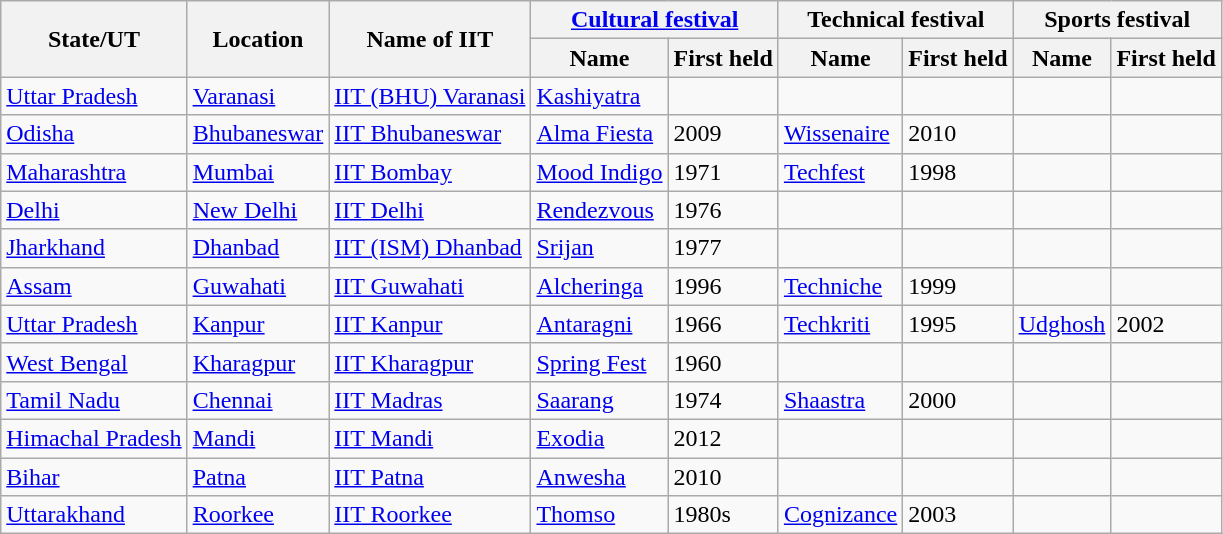<table class="wikitable">
<tr>
<th rowspan="2" !>State/UT</th>
<th rowspan="2" !>Location</th>
<th rowspan="2" !>Name of IIT</th>
<th colspan="2" !><a href='#'>Cultural festival</a></th>
<th colspan="2" !>Technical festival</th>
<th colspan="2">Sports festival</th>
</tr>
<tr>
<th>Name</th>
<th>First held</th>
<th>Name</th>
<th>First held</th>
<th>Name</th>
<th>First held</th>
</tr>
<tr>
<td><a href='#'>Uttar Pradesh</a></td>
<td><a href='#'>Varanasi</a></td>
<td><a href='#'>IIT (BHU) Varanasi</a></td>
<td><a href='#'>Kashiyatra</a></td>
<td></td>
<td></td>
<td></td>
<td></td>
<td></td>
</tr>
<tr>
<td><a href='#'>Odisha</a></td>
<td><a href='#'>Bhubaneswar</a></td>
<td><a href='#'>IIT Bhubaneswar</a></td>
<td><a href='#'>Alma Fiesta</a></td>
<td>2009</td>
<td><a href='#'>Wissenaire</a></td>
<td>2010</td>
<td></td>
<td></td>
</tr>
<tr>
<td><a href='#'>Maharashtra</a></td>
<td><a href='#'>Mumbai</a></td>
<td><a href='#'>IIT Bombay</a></td>
<td><a href='#'>Mood Indigo</a></td>
<td>1971</td>
<td><a href='#'>Techfest</a></td>
<td>1998</td>
<td></td>
<td></td>
</tr>
<tr>
<td><a href='#'>Delhi</a></td>
<td><a href='#'>New Delhi</a></td>
<td><a href='#'>IIT Delhi</a></td>
<td><a href='#'>Rendezvous</a></td>
<td>1976</td>
<td></td>
<td></td>
<td></td>
<td></td>
</tr>
<tr>
<td><a href='#'>Jharkhand</a></td>
<td><a href='#'>Dhanbad</a></td>
<td><a href='#'>IIT (ISM) Dhanbad</a></td>
<td><a href='#'>Srijan</a></td>
<td>1977</td>
<td></td>
<td></td>
<td></td>
<td></td>
</tr>
<tr>
<td><a href='#'>Assam</a></td>
<td><a href='#'>Guwahati</a></td>
<td><a href='#'>IIT Guwahati</a></td>
<td><a href='#'>Alcheringa</a></td>
<td>1996</td>
<td><a href='#'>Techniche</a></td>
<td>1999</td>
<td></td>
<td></td>
</tr>
<tr>
<td><a href='#'>Uttar Pradesh</a></td>
<td><a href='#'>Kanpur</a></td>
<td><a href='#'>IIT Kanpur</a></td>
<td><a href='#'>Antaragni</a></td>
<td>1966</td>
<td><a href='#'>Techkriti</a></td>
<td>1995</td>
<td><a href='#'>Udghosh</a></td>
<td>2002</td>
</tr>
<tr>
<td><a href='#'>West Bengal</a></td>
<td><a href='#'>Kharagpur</a></td>
<td><a href='#'>IIT Kharagpur</a></td>
<td><a href='#'>Spring Fest</a></td>
<td>1960</td>
<td></td>
<td></td>
<td></td>
<td></td>
</tr>
<tr>
<td><a href='#'>Tamil Nadu</a></td>
<td><a href='#'>Chennai</a></td>
<td><a href='#'>IIT Madras</a></td>
<td><a href='#'>Saarang</a></td>
<td>1974</td>
<td><a href='#'>Shaastra</a></td>
<td>2000</td>
<td></td>
<td></td>
</tr>
<tr>
<td><a href='#'>Himachal Pradesh</a></td>
<td><a href='#'>Mandi</a></td>
<td><a href='#'>IIT Mandi</a></td>
<td><a href='#'>Exodia</a></td>
<td>2012</td>
<td></td>
<td></td>
<td></td>
<td></td>
</tr>
<tr>
<td><a href='#'>Bihar</a></td>
<td><a href='#'>Patna</a></td>
<td><a href='#'>IIT Patna</a></td>
<td><a href='#'>Anwesha</a></td>
<td>2010</td>
<td></td>
<td></td>
<td></td>
<td></td>
</tr>
<tr>
<td><a href='#'>Uttarakhand</a></td>
<td><a href='#'>Roorkee</a></td>
<td><a href='#'>IIT Roorkee</a></td>
<td><a href='#'>Thomso</a></td>
<td>1980s</td>
<td><a href='#'>Cognizance</a></td>
<td>2003</td>
<td></td>
<td></td>
</tr>
</table>
